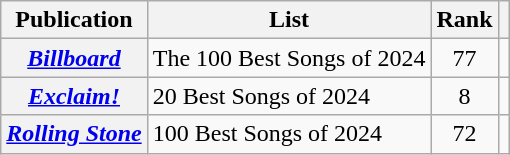<table class="wikitable sortable plainrowheaders">
<tr>
<th scope="col">Publication</th>
<th scope="col">List</th>
<th scope="col">Rank</th>
<th scope="col"></th>
</tr>
<tr>
<th scope="row"><em><a href='#'>Billboard</a></em></th>
<td>The 100 Best Songs of 2024</td>
<td style="text-align: center;">77</td>
<td style="text-align: center;"></td>
</tr>
<tr>
<th scope="row"><em><a href='#'>Exclaim!</a></em></th>
<td>20 Best Songs of 2024</td>
<td style="text-align: center;">8</td>
<td style="text-align: center;"></td>
</tr>
<tr>
<th scope="row"><em><a href='#'>Rolling Stone</a></em></th>
<td>100 Best Songs of 2024</td>
<td style="text-align: center;">72</td>
<td style="text-align: center;"></td>
</tr>
</table>
